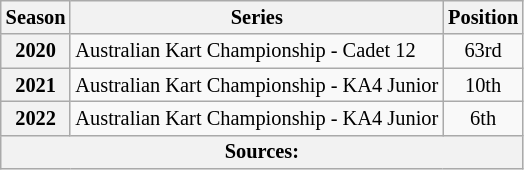<table class="wikitable" style="font-size: 85%; text-align:center">
<tr>
<th>Season</th>
<th>Series</th>
<th>Position</th>
</tr>
<tr>
<th>2020</th>
<td align="left">Australian Kart Championship - Cadet 12</td>
<td>63rd</td>
</tr>
<tr>
<th>2021</th>
<td align="left">Australian Kart Championship - KA4 Junior</td>
<td>10th</td>
</tr>
<tr>
<th>2022</th>
<td align="left">Australian Kart Championship - KA4 Junior</td>
<td>6th</td>
</tr>
<tr>
<th colspan="3">Sources:</th>
</tr>
</table>
